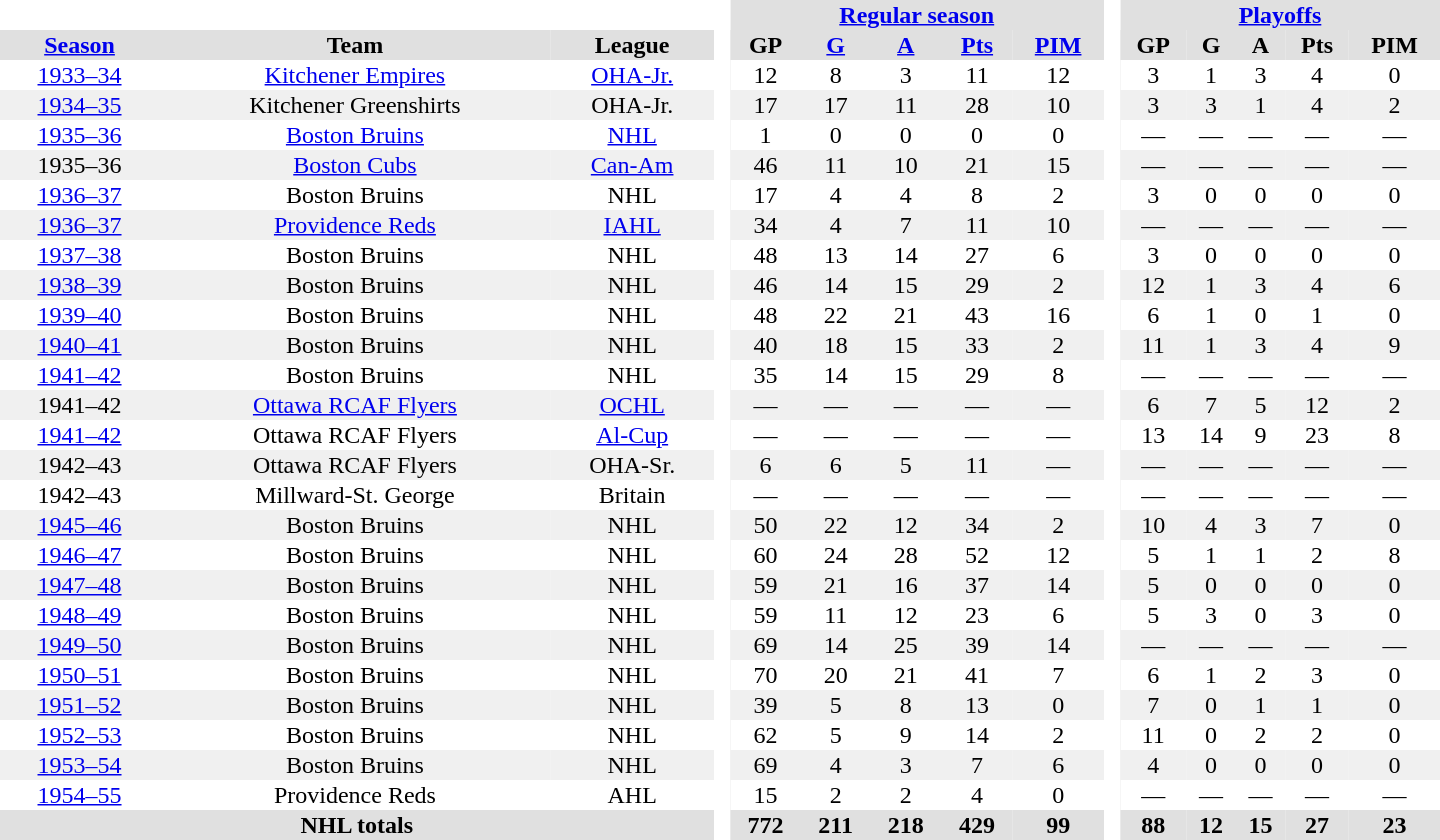<table border="0" cellpadding="1" cellspacing="0" style="text-align:center; width:60em">
<tr bgcolor="#e0e0e0">
<th colspan="3" bgcolor="#ffffff"> </th>
<th rowspan="99" bgcolor="#ffffff"> </th>
<th colspan="5"><a href='#'>Regular season</a></th>
<th rowspan="99" bgcolor="#ffffff"> </th>
<th colspan="5"><a href='#'>Playoffs</a></th>
</tr>
<tr bgcolor="#e0e0e0">
<th><a href='#'>Season</a></th>
<th>Team</th>
<th>League</th>
<th>GP</th>
<th><a href='#'>G</a></th>
<th><a href='#'>A</a></th>
<th><a href='#'>Pts</a></th>
<th><a href='#'>PIM</a></th>
<th>GP</th>
<th>G</th>
<th>A</th>
<th>Pts</th>
<th>PIM</th>
</tr>
<tr>
<td><a href='#'>1933–34</a></td>
<td><a href='#'>Kitchener Empires</a></td>
<td><a href='#'>OHA-Jr.</a></td>
<td>12</td>
<td>8</td>
<td>3</td>
<td>11</td>
<td>12</td>
<td>3</td>
<td>1</td>
<td>3</td>
<td>4</td>
<td>0</td>
</tr>
<tr bgcolor="#f0f0f0">
<td><a href='#'>1934–35</a></td>
<td>Kitchener Greenshirts</td>
<td>OHA-Jr.</td>
<td>17</td>
<td>17</td>
<td>11</td>
<td>28</td>
<td>10</td>
<td>3</td>
<td>3</td>
<td>1</td>
<td>4</td>
<td>2</td>
</tr>
<tr>
<td><a href='#'>1935–36</a></td>
<td><a href='#'>Boston Bruins</a></td>
<td><a href='#'>NHL</a></td>
<td>1</td>
<td>0</td>
<td>0</td>
<td>0</td>
<td>0</td>
<td>—</td>
<td>—</td>
<td>—</td>
<td>—</td>
<td>—</td>
</tr>
<tr bgcolor="#f0f0f0">
<td>1935–36</td>
<td><a href='#'>Boston Cubs</a></td>
<td><a href='#'>Can-Am</a></td>
<td>46</td>
<td>11</td>
<td>10</td>
<td>21</td>
<td>15</td>
<td>—</td>
<td>—</td>
<td>—</td>
<td>—</td>
<td>—</td>
</tr>
<tr>
<td><a href='#'>1936–37</a></td>
<td>Boston Bruins</td>
<td>NHL</td>
<td>17</td>
<td>4</td>
<td>4</td>
<td>8</td>
<td>2</td>
<td>3</td>
<td>0</td>
<td>0</td>
<td>0</td>
<td>0</td>
</tr>
<tr bgcolor="#f0f0f0">
<td><a href='#'>1936–37</a></td>
<td><a href='#'>Providence Reds</a></td>
<td><a href='#'>IAHL</a></td>
<td>34</td>
<td>4</td>
<td>7</td>
<td>11</td>
<td>10</td>
<td>—</td>
<td>—</td>
<td>—</td>
<td>—</td>
<td>—</td>
</tr>
<tr>
<td><a href='#'>1937–38</a></td>
<td>Boston Bruins</td>
<td>NHL</td>
<td>48</td>
<td>13</td>
<td>14</td>
<td>27</td>
<td>6</td>
<td>3</td>
<td>0</td>
<td>0</td>
<td>0</td>
<td>0</td>
</tr>
<tr bgcolor="#f0f0f0">
<td><a href='#'>1938–39</a></td>
<td>Boston Bruins</td>
<td>NHL</td>
<td>46</td>
<td>14</td>
<td>15</td>
<td>29</td>
<td>2</td>
<td>12</td>
<td>1</td>
<td>3</td>
<td>4</td>
<td>6</td>
</tr>
<tr>
<td><a href='#'>1939–40</a></td>
<td>Boston Bruins</td>
<td>NHL</td>
<td>48</td>
<td>22</td>
<td>21</td>
<td>43</td>
<td>16</td>
<td>6</td>
<td>1</td>
<td>0</td>
<td>1</td>
<td>0</td>
</tr>
<tr bgcolor="#f0f0f0">
<td><a href='#'>1940–41</a></td>
<td>Boston Bruins</td>
<td>NHL</td>
<td>40</td>
<td>18</td>
<td>15</td>
<td>33</td>
<td>2</td>
<td>11</td>
<td>1</td>
<td>3</td>
<td>4</td>
<td>9</td>
</tr>
<tr>
<td><a href='#'>1941–42</a></td>
<td>Boston Bruins</td>
<td>NHL</td>
<td>35</td>
<td>14</td>
<td>15</td>
<td>29</td>
<td>8</td>
<td>—</td>
<td>—</td>
<td>—</td>
<td>—</td>
<td>—</td>
</tr>
<tr bgcolor="#f0f0f0">
<td>1941–42</td>
<td><a href='#'>Ottawa RCAF Flyers</a></td>
<td><a href='#'>OCHL</a></td>
<td>—</td>
<td>—</td>
<td>—</td>
<td>—</td>
<td>—</td>
<td>6</td>
<td>7</td>
<td>5</td>
<td>12</td>
<td>2</td>
</tr>
<tr>
<td><a href='#'>1941–42</a></td>
<td>Ottawa RCAF Flyers</td>
<td><a href='#'>Al-Cup</a></td>
<td>—</td>
<td>—</td>
<td>—</td>
<td>—</td>
<td>—</td>
<td>13</td>
<td>14</td>
<td>9</td>
<td>23</td>
<td>8</td>
</tr>
<tr bgcolor="#f0f0f0">
<td>1942–43</td>
<td>Ottawa RCAF Flyers</td>
<td>OHA-Sr.</td>
<td>6</td>
<td>6</td>
<td>5</td>
<td>11</td>
<td>—</td>
<td>—</td>
<td>—</td>
<td>—</td>
<td>—</td>
<td>—</td>
</tr>
<tr>
<td>1942–43</td>
<td>Millward-St. George</td>
<td>Britain</td>
<td>—</td>
<td>—</td>
<td>—</td>
<td>—</td>
<td>—</td>
<td>—</td>
<td>—</td>
<td>—</td>
<td>—</td>
<td>—</td>
</tr>
<tr bgcolor="#f0f0f0">
<td><a href='#'>1945–46</a></td>
<td>Boston Bruins</td>
<td>NHL</td>
<td>50</td>
<td>22</td>
<td>12</td>
<td>34</td>
<td>2</td>
<td>10</td>
<td>4</td>
<td>3</td>
<td>7</td>
<td>0</td>
</tr>
<tr>
<td><a href='#'>1946–47</a></td>
<td>Boston Bruins</td>
<td>NHL</td>
<td>60</td>
<td>24</td>
<td>28</td>
<td>52</td>
<td>12</td>
<td>5</td>
<td>1</td>
<td>1</td>
<td>2</td>
<td>8</td>
</tr>
<tr bgcolor="#f0f0f0">
<td><a href='#'>1947–48</a></td>
<td>Boston Bruins</td>
<td>NHL</td>
<td>59</td>
<td>21</td>
<td>16</td>
<td>37</td>
<td>14</td>
<td>5</td>
<td>0</td>
<td>0</td>
<td>0</td>
<td>0</td>
</tr>
<tr>
<td><a href='#'>1948–49</a></td>
<td>Boston Bruins</td>
<td>NHL</td>
<td>59</td>
<td>11</td>
<td>12</td>
<td>23</td>
<td>6</td>
<td>5</td>
<td>3</td>
<td>0</td>
<td>3</td>
<td>0</td>
</tr>
<tr bgcolor="#f0f0f0">
<td><a href='#'>1949–50</a></td>
<td>Boston Bruins</td>
<td>NHL</td>
<td>69</td>
<td>14</td>
<td>25</td>
<td>39</td>
<td>14</td>
<td>—</td>
<td>—</td>
<td>—</td>
<td>—</td>
<td>—</td>
</tr>
<tr>
<td><a href='#'>1950–51</a></td>
<td>Boston Bruins</td>
<td>NHL</td>
<td>70</td>
<td>20</td>
<td>21</td>
<td>41</td>
<td>7</td>
<td>6</td>
<td>1</td>
<td>2</td>
<td>3</td>
<td>0</td>
</tr>
<tr bgcolor="#f0f0f0">
<td><a href='#'>1951–52</a></td>
<td>Boston Bruins</td>
<td>NHL</td>
<td>39</td>
<td>5</td>
<td>8</td>
<td>13</td>
<td>0</td>
<td>7</td>
<td>0</td>
<td>1</td>
<td>1</td>
<td>0</td>
</tr>
<tr>
<td><a href='#'>1952–53</a></td>
<td>Boston Bruins</td>
<td>NHL</td>
<td>62</td>
<td>5</td>
<td>9</td>
<td>14</td>
<td>2</td>
<td>11</td>
<td>0</td>
<td>2</td>
<td>2</td>
<td>0</td>
</tr>
<tr bgcolor="#f0f0f0">
<td><a href='#'>1953–54</a></td>
<td>Boston Bruins</td>
<td>NHL</td>
<td>69</td>
<td>4</td>
<td>3</td>
<td>7</td>
<td>6</td>
<td>4</td>
<td>0</td>
<td>0</td>
<td>0</td>
<td>0</td>
</tr>
<tr>
<td><a href='#'>1954–55</a></td>
<td>Providence Reds</td>
<td>AHL</td>
<td>15</td>
<td>2</td>
<td>2</td>
<td>4</td>
<td>0</td>
<td>—</td>
<td>—</td>
<td>—</td>
<td>—</td>
<td>—</td>
</tr>
<tr bgcolor="#e0e0e0">
<th colspan="3">NHL totals</th>
<th>772</th>
<th>211</th>
<th>218</th>
<th>429</th>
<th>99</th>
<th>88</th>
<th>12</th>
<th>15</th>
<th>27</th>
<th>23</th>
</tr>
</table>
